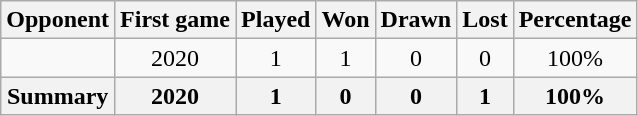<table class="wikitable" style="text-align: center;">
<tr>
<th>Opponent</th>
<th>First game</th>
<th>Played</th>
<th>Won</th>
<th>Drawn</th>
<th>Lost</th>
<th>Percentage</th>
</tr>
<tr>
<td style="text-align: left;"></td>
<td>2020</td>
<td>1</td>
<td>1</td>
<td>0</td>
<td>0</td>
<td>100%</td>
</tr>
<tr>
<th>Summary</th>
<th>2020</th>
<th>1</th>
<th>0</th>
<th>0</th>
<th>1</th>
<th>100%</th>
</tr>
</table>
